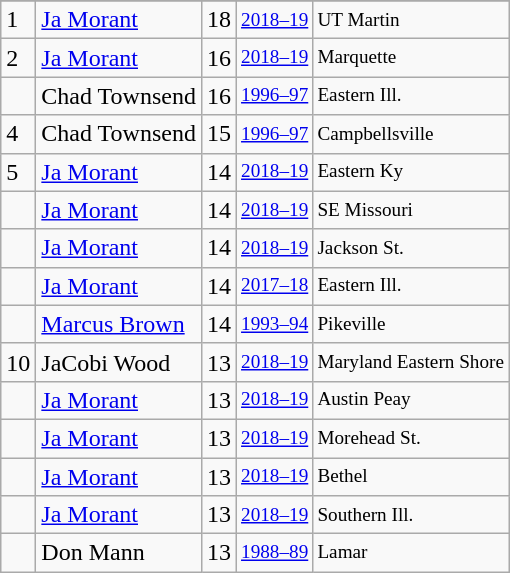<table class="wikitable">
<tr>
</tr>
<tr>
<td>1</td>
<td><a href='#'>Ja Morant</a></td>
<td>18</td>
<td style="font-size:80%;"><a href='#'>2018–19</a></td>
<td style="font-size:80%;">UT Martin</td>
</tr>
<tr>
<td>2</td>
<td><a href='#'>Ja Morant</a></td>
<td>16</td>
<td style="font-size:80%;"><a href='#'>2018–19</a></td>
<td style="font-size:80%;">Marquette</td>
</tr>
<tr>
<td></td>
<td>Chad Townsend</td>
<td>16</td>
<td style="font-size:80%;"><a href='#'>1996–97</a></td>
<td style="font-size:80%;">Eastern Ill.</td>
</tr>
<tr>
<td>4</td>
<td>Chad Townsend</td>
<td>15</td>
<td style="font-size:80%;"><a href='#'>1996–97</a></td>
<td style="font-size:80%;">Campbellsville</td>
</tr>
<tr>
<td>5</td>
<td><a href='#'>Ja Morant</a></td>
<td>14</td>
<td style="font-size:80%;"><a href='#'>2018–19</a></td>
<td style="font-size:80%;">Eastern Ky</td>
</tr>
<tr>
<td></td>
<td><a href='#'>Ja Morant</a></td>
<td>14</td>
<td style="font-size:80%;"><a href='#'>2018–19</a></td>
<td style="font-size:80%;">SE Missouri</td>
</tr>
<tr>
<td></td>
<td><a href='#'>Ja Morant</a></td>
<td>14</td>
<td style="font-size:80%;"><a href='#'>2018–19</a></td>
<td style="font-size:80%;">Jackson St.</td>
</tr>
<tr>
<td></td>
<td><a href='#'>Ja Morant</a></td>
<td>14</td>
<td style="font-size:80%;"><a href='#'>2017–18</a></td>
<td style="font-size:80%;">Eastern Ill.</td>
</tr>
<tr>
<td></td>
<td><a href='#'>Marcus Brown</a></td>
<td>14</td>
<td style="font-size:80%;"><a href='#'>1993–94</a></td>
<td style="font-size:80%;">Pikeville</td>
</tr>
<tr>
<td>10</td>
<td>JaCobi Wood</td>
<td>13</td>
<td style="font-size:80%;"><a href='#'>2018–19</a></td>
<td style="font-size:80%;">Maryland Eastern Shore</td>
</tr>
<tr>
<td></td>
<td><a href='#'>Ja Morant</a></td>
<td>13</td>
<td style="font-size:80%;"><a href='#'>2018–19</a></td>
<td style="font-size:80%;">Austin Peay</td>
</tr>
<tr>
<td></td>
<td><a href='#'>Ja Morant</a></td>
<td>13</td>
<td style="font-size:80%;"><a href='#'>2018–19</a></td>
<td style="font-size:80%;">Morehead St.</td>
</tr>
<tr>
<td></td>
<td><a href='#'>Ja Morant</a></td>
<td>13</td>
<td style="font-size:80%;"><a href='#'>2018–19</a></td>
<td style="font-size:80%;">Bethel</td>
</tr>
<tr>
<td></td>
<td><a href='#'>Ja Morant</a></td>
<td>13</td>
<td style="font-size:80%;"><a href='#'>2018–19</a></td>
<td style="font-size:80%;">Southern Ill.</td>
</tr>
<tr>
<td></td>
<td>Don Mann</td>
<td>13</td>
<td style="font-size:80%;"><a href='#'>1988–89</a></td>
<td style="font-size:80%;">Lamar</td>
</tr>
</table>
